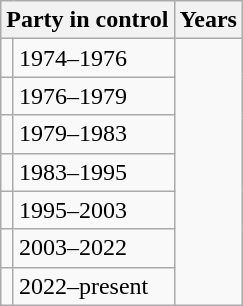<table class="wikitable">
<tr>
<th colspan=2>Party in control</th>
<th>Years</th>
</tr>
<tr>
<td></td>
<td>1974–1976</td>
</tr>
<tr>
<td></td>
<td>1976–1979</td>
</tr>
<tr>
<td></td>
<td>1979–1983</td>
</tr>
<tr>
<td></td>
<td>1983–1995</td>
</tr>
<tr>
<td></td>
<td>1995–2003</td>
</tr>
<tr>
<td></td>
<td>2003–2022</td>
</tr>
<tr>
<td></td>
<td>2022–present</td>
</tr>
</table>
